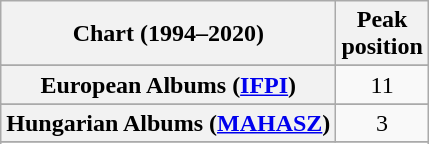<table class="wikitable sortable plainrowheaders" style="text-align:center">
<tr>
<th scope="col">Chart (1994–2020)</th>
<th scope="col">Peak<br>position</th>
</tr>
<tr>
</tr>
<tr>
</tr>
<tr>
<th scope="row">European Albums (<a href='#'>IFPI</a>)</th>
<td>11</td>
</tr>
<tr>
</tr>
<tr>
<th scope="row">Hungarian Albums (<a href='#'>MAHASZ</a>)</th>
<td>3</td>
</tr>
<tr>
</tr>
<tr>
</tr>
</table>
